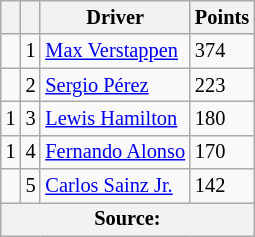<table class="wikitable" style="font-size: 85%;">
<tr>
<th scope="col"></th>
<th scope="col"></th>
<th scope="col">Driver</th>
<th scope="col">Points</th>
</tr>
<tr>
<td align="left"></td>
<td align="center">1</td>
<td> <a href='#'>Max Verstappen</a></td>
<td align="left">374</td>
</tr>
<tr>
<td align="left"></td>
<td align="center">2</td>
<td> <a href='#'>Sergio Pérez</a></td>
<td align="left">223</td>
</tr>
<tr>
<td align="left"> 1</td>
<td align="center">3</td>
<td> <a href='#'>Lewis Hamilton</a></td>
<td align="left">180</td>
</tr>
<tr>
<td align="left"> 1</td>
<td align="center">4</td>
<td> <a href='#'>Fernando Alonso</a></td>
<td align="left">170</td>
</tr>
<tr>
<td align="left"></td>
<td align="center">5</td>
<td> <a href='#'>Carlos Sainz Jr.</a></td>
<td align="left">142</td>
</tr>
<tr>
<th colspan=4>Source:</th>
</tr>
</table>
